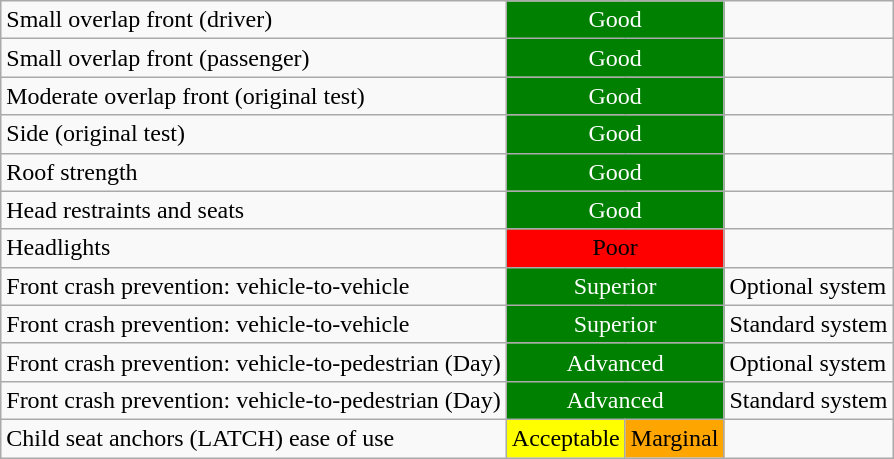<table class="wikitable">
<tr>
<td>Small overlap front (driver)</td>
<td colspan="2" style="text-align:center;color:white;background:green">Good</td>
<td></td>
</tr>
<tr>
<td>Small overlap front (passenger)</td>
<td colspan="2" style="text-align:center;color:white;background:green">Good</td>
<td></td>
</tr>
<tr>
<td>Moderate overlap front (original test)</td>
<td colspan="2" style="text-align:center;color:white;background:green">Good</td>
<td></td>
</tr>
<tr>
<td>Side (original test)</td>
<td colspan="2" style="text-align:center;color:white;background:green">Good</td>
<td></td>
</tr>
<tr>
<td>Roof strength</td>
<td colspan="2" style="text-align:center;color:white;background:green">Good</td>
<td></td>
</tr>
<tr>
<td>Head restraints and seats</td>
<td colspan="2" style="text-align:center;color:white;background:green">Good</td>
<td></td>
</tr>
<tr>
<td>Headlights</td>
<td colspan="2" style="text-align:center;color:black;background:red">Poor</td>
<td></td>
</tr>
<tr>
<td>Front crash prevention: vehicle-to-vehicle</td>
<td colspan="2" style="text-align:center;color:white;background:green">Superior</td>
<td>Optional system</td>
</tr>
<tr>
<td>Front crash prevention: vehicle-to-vehicle</td>
<td colspan="2" style="text-align:center;color:white;background:green">Superior</td>
<td>Standard system</td>
</tr>
<tr>
<td>Front crash prevention: vehicle-to-pedestrian (Day)</td>
<td colspan="2" style="text-align:center;color:white;background:green">Advanced</td>
<td>Optional system</td>
</tr>
<tr>
<td>Front crash prevention: vehicle-to-pedestrian (Day)</td>
<td colspan="2" style="text-align:center;color:white;background:green">Advanced</td>
<td>Standard system</td>
</tr>
<tr>
<td>Child seat anchors (LATCH) ease of use</td>
<td style="text-align:center;color:black;background:yellow">Acceptable</td>
<td style="text-align:center;color:black;background:orange">Marginal</td>
<td></td>
</tr>
</table>
